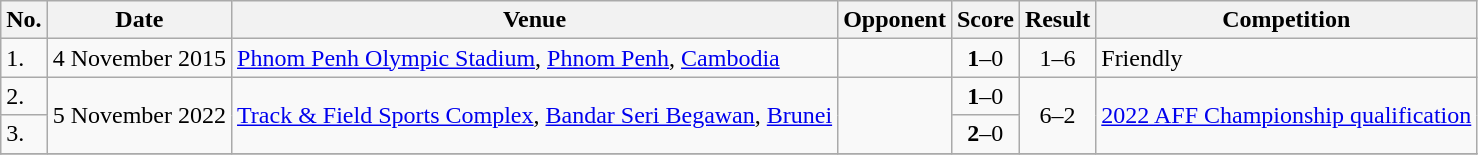<table class="wikitable">
<tr>
<th>No.</th>
<th>Date</th>
<th>Venue</th>
<th>Opponent</th>
<th>Score</th>
<th>Result</th>
<th>Competition</th>
</tr>
<tr>
<td>1.</td>
<td>4 November 2015</td>
<td><a href='#'>Phnom Penh Olympic Stadium</a>, <a href='#'>Phnom Penh</a>, <a href='#'>Cambodia</a></td>
<td></td>
<td align=center><strong>1</strong>–0</td>
<td align=center>1–6</td>
<td>Friendly</td>
</tr>
<tr>
<td>2.</td>
<td rowspan=2>5 November 2022</td>
<td rowspan=2><a href='#'>Track & Field Sports Complex</a>, <a href='#'>Bandar Seri Begawan</a>, <a href='#'>Brunei</a></td>
<td rowspan=2></td>
<td align=center><strong>1</strong>–0</td>
<td rowspan=2 align=center>6–2</td>
<td rowspan=2><a href='#'>2022 AFF Championship qualification</a></td>
</tr>
<tr>
<td>3.</td>
<td align=center><strong>2</strong>–0</td>
</tr>
<tr>
</tr>
</table>
